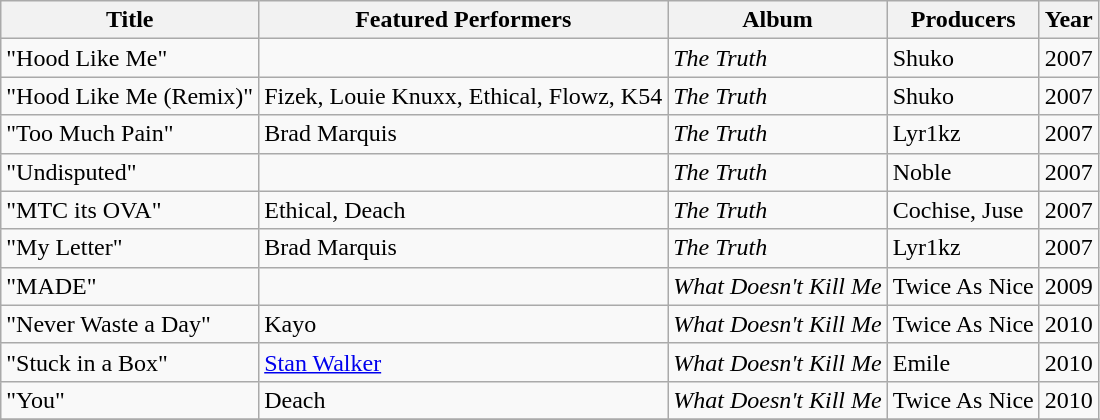<table class="wikitable">
<tr>
<th>Title</th>
<th>Featured Performers</th>
<th>Album</th>
<th>Producers</th>
<th>Year</th>
</tr>
<tr>
<td>"Hood Like Me"</td>
<td></td>
<td><em>The Truth</em></td>
<td>Shuko</td>
<td>2007</td>
</tr>
<tr>
<td>"Hood Like Me (Remix)"</td>
<td>Fizek, Louie Knuxx, Ethical, Flowz, K54</td>
<td><em>The Truth</em></td>
<td>Shuko</td>
<td>2007</td>
</tr>
<tr>
<td>"Too Much Pain"</td>
<td>Brad Marquis</td>
<td><em>The Truth</em></td>
<td>Lyr1kz</td>
<td>2007</td>
</tr>
<tr>
<td>"Undisputed"</td>
<td></td>
<td><em>The Truth</em></td>
<td>Noble</td>
<td>2007</td>
</tr>
<tr>
<td>"MTC its OVA"</td>
<td>Ethical, Deach</td>
<td><em>The Truth</em></td>
<td>Cochise, Juse</td>
<td>2007</td>
</tr>
<tr>
<td>"My Letter"</td>
<td>Brad Marquis</td>
<td><em>The Truth</em></td>
<td>Lyr1kz</td>
<td>2007</td>
</tr>
<tr>
<td>"MADE"</td>
<td></td>
<td><em>What Doesn't Kill Me</em></td>
<td>Twice As Nice</td>
<td>2009</td>
</tr>
<tr>
<td>"Never Waste a Day"</td>
<td>Kayo</td>
<td><em>What Doesn't Kill Me</em></td>
<td>Twice As Nice</td>
<td>2010</td>
</tr>
<tr>
<td>"Stuck in a Box"</td>
<td><a href='#'>Stan Walker</a></td>
<td><em>What Doesn't Kill Me</em></td>
<td>Emile</td>
<td>2010</td>
</tr>
<tr>
<td>"You"</td>
<td>Deach</td>
<td><em>What Doesn't Kill Me</em></td>
<td>Twice As Nice</td>
<td>2010</td>
</tr>
<tr>
</tr>
</table>
